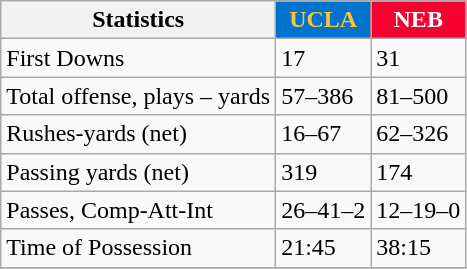<table class="wikitable">
<tr>
<th>Statistics</th>
<th style="background:#0073cf; color:#ffc72c">UCLA</th>
<th style="background:#f5002f; color:#ffffff">NEB</th>
</tr>
<tr>
<td>First Downs</td>
<td>17</td>
<td>31</td>
</tr>
<tr>
<td>Total offense, plays – yards</td>
<td>57–386</td>
<td>81–500</td>
</tr>
<tr>
<td>Rushes-yards (net)</td>
<td>16–67</td>
<td>62–326</td>
</tr>
<tr>
<td>Passing yards (net)</td>
<td>319</td>
<td>174</td>
</tr>
<tr>
<td>Passes, Comp-Att-Int</td>
<td>26–41–2</td>
<td>12–19–0</td>
</tr>
<tr>
<td>Time of Possession</td>
<td>21:45</td>
<td>38:15</td>
</tr>
<tr>
</tr>
</table>
